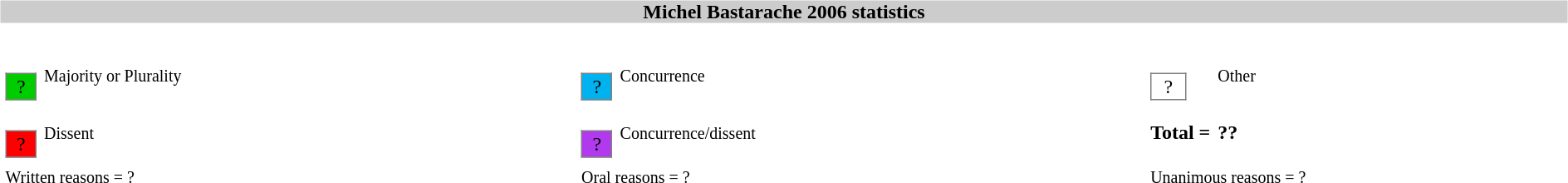<table width=100%>
<tr>
<td><br><table width=100% align=center cellpadding=0 cellspacing=0>
<tr>
<th bgcolor=#CCCCCC>Michel Bastarache 2006 statistics</th>
</tr>
<tr>
<td><br><table width=100% cellpadding="2" cellspacing="2" border="0"width=25px>
<tr>
<td><br><table border="1" style="border-collapse:collapse;">
<tr>
<td align=center bgcolor=#00CD00 width=25px>?</td>
</tr>
</table>
</td>
<td><small>Majority or Plurality</small></td>
<td width=25px><br><table border="1" style="border-collapse:collapse;">
<tr>
<td align=center width=25px bgcolor=#00B2EE>?</td>
</tr>
</table>
</td>
<td><small>Concurrence</small></td>
<td width=25px><br><table border="1" style="border-collapse:collapse;">
<tr>
<td align=center width=25px bgcolor=white>?</td>
</tr>
</table>
</td>
<td><small>Other</small></td>
</tr>
<tr>
<td width=25px><br><table border="1" style="border-collapse:collapse;">
<tr>
<td align=center width=25px bgcolor=red>?</td>
</tr>
</table>
</td>
<td><small>Dissent</small></td>
<td width=25px><br><table border="1" style="border-collapse:collapse;">
<tr>
<td align=center width=25px bgcolor=#B23AEE>?</td>
</tr>
</table>
</td>
<td><small>Concurrence/dissent</small></td>
<td white-space: nowrap><strong>Total = </strong></td>
<td><strong>??</strong></td>
</tr>
<tr>
<td colspan=2><small>Written reasons = ?</small></td>
<td colspan=2><small>Oral reasons = ?</small></td>
<td colspan=2><small>Unanimous reasons = ?</small></td>
</tr>
<tr>
</tr>
</table>
</td>
</tr>
</table>
</td>
</tr>
</table>
